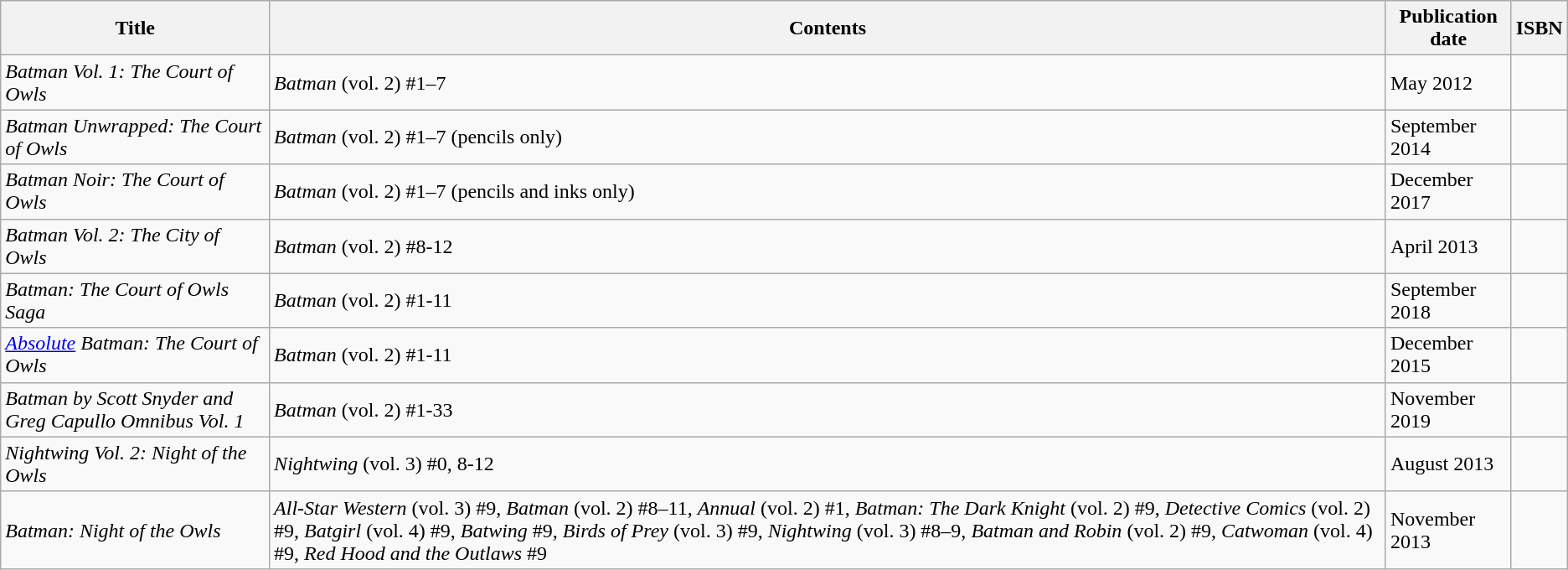<table class="wikitable">
<tr>
<th>Title</th>
<th>Contents</th>
<th>Publication date</th>
<th>ISBN</th>
</tr>
<tr>
<td><em>Batman Vol. 1: The Court of Owls</em></td>
<td><em>Batman</em> (vol. 2) #1–7</td>
<td>May 2012</td>
<td></td>
</tr>
<tr>
<td><em>Batman Unwrapped: The Court of Owls</em></td>
<td><em>Batman</em> (vol. 2) #1–7 (pencils only)</td>
<td>September 2014</td>
<td></td>
</tr>
<tr>
<td><em>Batman Noir: The Court of Owls</em></td>
<td><em>Batman</em> (vol. 2) #1–7 (pencils and inks only)</td>
<td>December 2017</td>
<td></td>
</tr>
<tr>
<td><em>Batman Vol. 2: The City of Owls</em></td>
<td><em>Batman</em> (vol. 2) #8-12</td>
<td>April 2013</td>
<td></td>
</tr>
<tr>
<td><em>Batman: The Court of Owls Saga</em></td>
<td><em>Batman</em> (vol. 2) #1-11</td>
<td>September 2018</td>
<td></td>
</tr>
<tr>
<td><em><a href='#'>Absolute</a> Batman: The Court of Owls</em></td>
<td><em>Batman</em> (vol. 2) #1-11</td>
<td>December 2015</td>
<td></td>
</tr>
<tr>
<td><em>Batman by Scott Snyder and Greg Capullo Omnibus Vol. 1</em></td>
<td><em>Batman</em> (vol. 2) #1-33</td>
<td>November 2019</td>
<td></td>
</tr>
<tr>
<td><em>Nightwing Vol. 2: Night of the Owls</em></td>
<td><em>Nightwing</em> (vol. 3) #0, 8-12</td>
<td>August 2013</td>
<td></td>
</tr>
<tr>
<td><em>Batman: Night of the Owls</em></td>
<td><em>All-Star Western</em> (vol. 3) #9, <em>Batman</em> (vol. 2) #8–11, <em>Annual</em> (vol. 2) #1, <em>Batman: The Dark Knight</em> (vol. 2) #9, <em>Detective Comics</em> (vol. 2) #9, <em>Batgirl</em> (vol. 4) #9, <em>Batwing</em> #9, <em>Birds of Prey</em> (vol. 3) #9, <em>Nightwing</em> (vol. 3) #8–9, <em>Batman and Robin</em> (vol. 2) #9, <em>Catwoman</em> (vol. 4) #9, <em>Red Hood and the Outlaws</em> #9</td>
<td>November 2013</td>
<td></td>
</tr>
</table>
